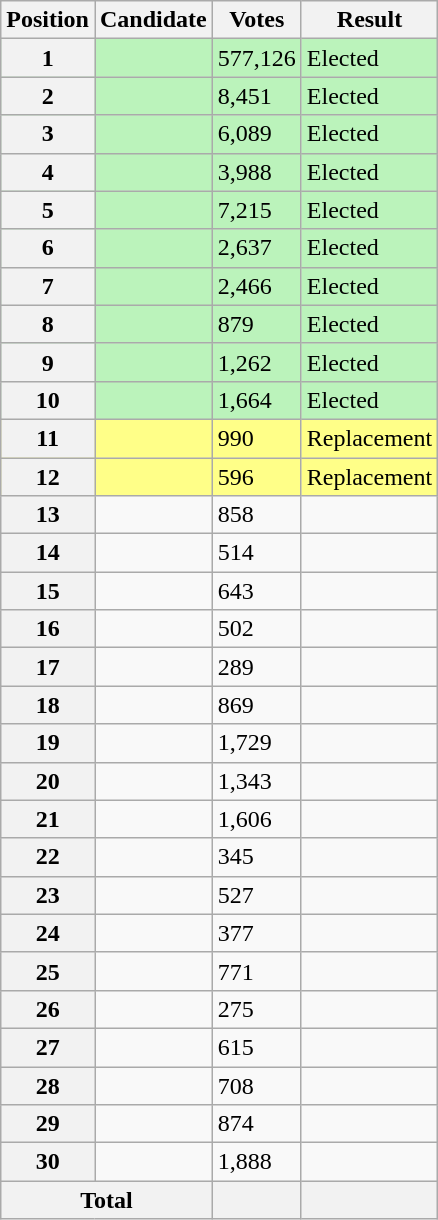<table class="wikitable sortable col3right">
<tr>
<th scope="col">Position</th>
<th scope="col">Candidate</th>
<th scope="col">Votes</th>
<th scope="col">Result</th>
</tr>
<tr bgcolor=bbf3bb>
<th scope="row">1</th>
<td></td>
<td>577,126</td>
<td>Elected</td>
</tr>
<tr bgcolor=bbf3bb>
<th scope="row">2</th>
<td></td>
<td>8,451</td>
<td>Elected</td>
</tr>
<tr bgcolor=bbf3bb>
<th scope="row">3</th>
<td></td>
<td>6,089</td>
<td>Elected</td>
</tr>
<tr bgcolor=bbf3bb>
<th scope="row">4</th>
<td></td>
<td>3,988</td>
<td>Elected</td>
</tr>
<tr bgcolor=bbf3bb>
<th scope="row">5</th>
<td></td>
<td>7,215</td>
<td>Elected</td>
</tr>
<tr bgcolor=bbf3bb>
<th scope="row">6</th>
<td></td>
<td>2,637</td>
<td>Elected</td>
</tr>
<tr bgcolor=bbf3bb>
<th scope="row">7</th>
<td></td>
<td>2,466</td>
<td>Elected</td>
</tr>
<tr bgcolor=bbf3bb>
<th scope="row">8</th>
<td></td>
<td>879</td>
<td>Elected</td>
</tr>
<tr bgcolor=bbf3bb>
<th scope="row">9</th>
<td></td>
<td>1,262</td>
<td>Elected</td>
</tr>
<tr bgcolor=bbf3bb>
<th scope="row">10</th>
<td></td>
<td>1,664</td>
<td>Elected</td>
</tr>
<tr bgcolor=#FF8>
<th scope="row">11</th>
<td></td>
<td>990</td>
<td>Replacement</td>
</tr>
<tr bgcolor=#FF8>
<th scope="row">12</th>
<td></td>
<td>596</td>
<td>Replacement</td>
</tr>
<tr>
<th scope="row">13</th>
<td></td>
<td>858</td>
<td></td>
</tr>
<tr>
<th scope="row">14</th>
<td></td>
<td>514</td>
<td></td>
</tr>
<tr>
<th scope="row">15</th>
<td></td>
<td>643</td>
<td></td>
</tr>
<tr>
<th scope="row">16</th>
<td></td>
<td>502</td>
<td></td>
</tr>
<tr>
<th scope="row">17</th>
<td></td>
<td>289</td>
<td></td>
</tr>
<tr>
<th scope="row">18</th>
<td></td>
<td>869</td>
<td></td>
</tr>
<tr>
<th scope="row">19</th>
<td></td>
<td>1,729</td>
<td></td>
</tr>
<tr>
<th scope="row">20</th>
<td></td>
<td>1,343</td>
<td></td>
</tr>
<tr>
<th scope="row">21</th>
<td></td>
<td>1,606</td>
<td></td>
</tr>
<tr>
<th scope="row">22</th>
<td></td>
<td>345</td>
<td></td>
</tr>
<tr>
<th scope="row">23</th>
<td></td>
<td>527</td>
<td></td>
</tr>
<tr>
<th scope="row">24</th>
<td></td>
<td>377</td>
<td></td>
</tr>
<tr>
<th scope="row">25</th>
<td></td>
<td>771</td>
<td></td>
</tr>
<tr>
<th scope="row">26</th>
<td></td>
<td>275</td>
<td></td>
</tr>
<tr>
<th scope="row">27</th>
<td></td>
<td>615</td>
<td></td>
</tr>
<tr>
<th scope="row">28</th>
<td></td>
<td>708</td>
<td></td>
</tr>
<tr>
<th scope="row">29</th>
<td></td>
<td>874</td>
<td></td>
</tr>
<tr>
<th scope="row">30</th>
<td></td>
<td>1,888</td>
<td></td>
</tr>
<tr class="sortbottom">
<th scope="row" colspan="2">Total</th>
<th></th>
<th></th>
</tr>
</table>
